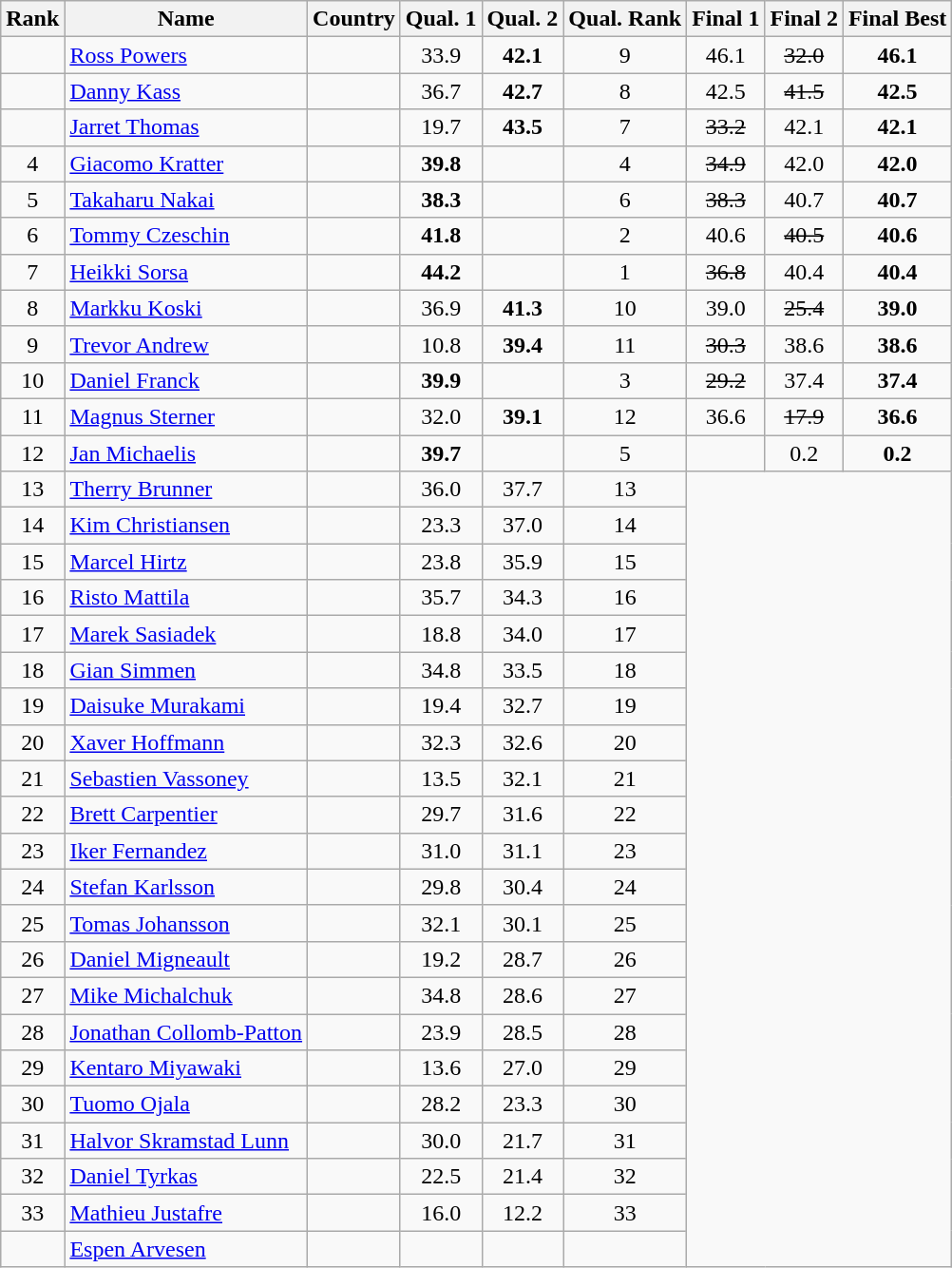<table class="wikitable sortable" style="text-align:center">
<tr>
<th>Rank</th>
<th>Name</th>
<th>Country</th>
<th>Qual. 1</th>
<th>Qual. 2</th>
<th>Qual. Rank</th>
<th>Final 1</th>
<th>Final 2</th>
<th>Final Best</th>
</tr>
<tr>
<td></td>
<td align=left><a href='#'>Ross Powers</a></td>
<td align=left></td>
<td>33.9</td>
<td><strong>42.1</strong></td>
<td>9</td>
<td>46.1</td>
<td><s>32.0</s></td>
<td><strong>46.1</strong></td>
</tr>
<tr>
<td></td>
<td align=left><a href='#'>Danny Kass</a></td>
<td align=left></td>
<td>36.7</td>
<td><strong>42.7</strong></td>
<td>8</td>
<td>42.5</td>
<td><s>41.5</s></td>
<td><strong>42.5</strong></td>
</tr>
<tr>
<td></td>
<td align=left><a href='#'>Jarret Thomas</a></td>
<td align=left></td>
<td>19.7</td>
<td><strong>43.5</strong></td>
<td>7</td>
<td><s>33.2</s></td>
<td>42.1</td>
<td><strong>42.1</strong></td>
</tr>
<tr>
<td>4</td>
<td align=left><a href='#'>Giacomo Kratter</a></td>
<td align=left></td>
<td><strong>39.8</strong></td>
<td></td>
<td>4</td>
<td><s>34.9</s></td>
<td>42.0</td>
<td><strong>42.0</strong></td>
</tr>
<tr>
<td>5</td>
<td align=left><a href='#'>Takaharu Nakai</a></td>
<td align=left></td>
<td><strong>38.3</strong></td>
<td></td>
<td>6</td>
<td><s>38.3</s></td>
<td>40.7</td>
<td><strong>40.7</strong></td>
</tr>
<tr>
<td>6</td>
<td align=left><a href='#'>Tommy Czeschin</a></td>
<td align=left></td>
<td><strong>41.8</strong></td>
<td></td>
<td>2</td>
<td>40.6</td>
<td><s>40.5</s></td>
<td><strong>40.6</strong></td>
</tr>
<tr>
<td>7</td>
<td align=left><a href='#'>Heikki Sorsa</a></td>
<td align=left></td>
<td><strong>44.2</strong></td>
<td></td>
<td>1</td>
<td><s>36.8</s></td>
<td>40.4</td>
<td><strong>40.4</strong></td>
</tr>
<tr>
<td>8</td>
<td align=left><a href='#'>Markku Koski</a></td>
<td align=left></td>
<td>36.9</td>
<td><strong>41.3</strong></td>
<td>10</td>
<td>39.0</td>
<td><s>25.4</s></td>
<td><strong>39.0</strong></td>
</tr>
<tr>
<td>9</td>
<td align=left><a href='#'>Trevor Andrew</a></td>
<td align=left></td>
<td>10.8</td>
<td><strong>39.4</strong></td>
<td>11</td>
<td><s>30.3</s></td>
<td>38.6</td>
<td><strong>38.6</strong></td>
</tr>
<tr>
<td>10</td>
<td align=left><a href='#'>Daniel Franck</a></td>
<td align=left></td>
<td><strong>39.9</strong></td>
<td></td>
<td>3</td>
<td><s>29.2</s></td>
<td>37.4</td>
<td><strong>37.4</strong></td>
</tr>
<tr>
<td>11</td>
<td align=left><a href='#'>Magnus Sterner</a></td>
<td align=left></td>
<td>32.0</td>
<td><strong>39.1</strong></td>
<td>12</td>
<td>36.6</td>
<td><s>17.9</s></td>
<td><strong>36.6</strong></td>
</tr>
<tr>
<td>12</td>
<td align=left><a href='#'>Jan Michaelis</a></td>
<td align=left></td>
<td><strong>39.7</strong></td>
<td></td>
<td>5</td>
<td><s></s></td>
<td>0.2</td>
<td><strong>0.2</strong></td>
</tr>
<tr>
<td>13</td>
<td align=left><a href='#'>Therry Brunner</a></td>
<td align=left></td>
<td>36.0</td>
<td>37.7</td>
<td>13</td>
<td rowspan="22" colspan="3"></td>
</tr>
<tr>
<td>14</td>
<td align=left><a href='#'>Kim Christiansen</a></td>
<td align=left></td>
<td>23.3</td>
<td>37.0</td>
<td>14</td>
</tr>
<tr>
<td>15</td>
<td align=left><a href='#'>Marcel Hirtz</a></td>
<td align=left></td>
<td>23.8</td>
<td>35.9</td>
<td>15</td>
</tr>
<tr>
<td>16</td>
<td align=left><a href='#'>Risto Mattila</a></td>
<td align=left></td>
<td>35.7</td>
<td>34.3</td>
<td>16</td>
</tr>
<tr>
<td>17</td>
<td align=left><a href='#'>Marek Sasiadek</a></td>
<td align=left></td>
<td>18.8</td>
<td>34.0</td>
<td>17</td>
</tr>
<tr>
<td>18</td>
<td align=left><a href='#'>Gian Simmen</a></td>
<td align=left></td>
<td>34.8</td>
<td>33.5</td>
<td>18</td>
</tr>
<tr>
<td>19</td>
<td align=left><a href='#'>Daisuke Murakami</a></td>
<td align=left></td>
<td>19.4</td>
<td>32.7</td>
<td>19</td>
</tr>
<tr>
<td>20</td>
<td align=left><a href='#'>Xaver Hoffmann</a></td>
<td align=left></td>
<td>32.3</td>
<td>32.6</td>
<td>20</td>
</tr>
<tr>
<td>21</td>
<td align=left><a href='#'>Sebastien Vassoney</a></td>
<td align=left></td>
<td>13.5</td>
<td>32.1</td>
<td>21</td>
</tr>
<tr>
<td>22</td>
<td align=left><a href='#'>Brett Carpentier</a></td>
<td align=left></td>
<td>29.7</td>
<td>31.6</td>
<td>22</td>
</tr>
<tr>
<td>23</td>
<td align=left><a href='#'>Iker Fernandez</a></td>
<td align=left></td>
<td>31.0</td>
<td>31.1</td>
<td>23</td>
</tr>
<tr>
<td>24</td>
<td align=left><a href='#'>Stefan Karlsson</a></td>
<td align=left></td>
<td>29.8</td>
<td>30.4</td>
<td>24</td>
</tr>
<tr>
<td>25</td>
<td align=left><a href='#'>Tomas Johansson</a></td>
<td align=left></td>
<td>32.1</td>
<td>30.1</td>
<td>25</td>
</tr>
<tr>
<td>26</td>
<td align=left><a href='#'>Daniel Migneault</a></td>
<td align=left></td>
<td>19.2</td>
<td>28.7</td>
<td>26</td>
</tr>
<tr>
<td>27</td>
<td align=left><a href='#'>Mike Michalchuk</a></td>
<td align=left></td>
<td>34.8</td>
<td>28.6</td>
<td>27</td>
</tr>
<tr>
<td>28</td>
<td align=left><a href='#'>Jonathan Collomb-Patton</a></td>
<td align=left></td>
<td>23.9</td>
<td>28.5</td>
<td>28</td>
</tr>
<tr>
<td>29</td>
<td align=left><a href='#'>Kentaro Miyawaki</a></td>
<td align=left></td>
<td>13.6</td>
<td>27.0</td>
<td>29</td>
</tr>
<tr>
<td>30</td>
<td align=left><a href='#'>Tuomo Ojala</a></td>
<td align=left></td>
<td>28.2</td>
<td>23.3</td>
<td>30</td>
</tr>
<tr>
<td>31</td>
<td align=left><a href='#'>Halvor Skramstad Lunn</a></td>
<td align=left></td>
<td>30.0</td>
<td>21.7</td>
<td>31</td>
</tr>
<tr>
<td>32</td>
<td align=left><a href='#'>Daniel Tyrkas</a></td>
<td align=left></td>
<td>22.5</td>
<td>21.4</td>
<td>32</td>
</tr>
<tr>
<td>33</td>
<td align=left><a href='#'>Mathieu Justafre</a></td>
<td align=left></td>
<td>16.0</td>
<td>12.2</td>
<td>33</td>
</tr>
<tr>
<td></td>
<td align=left><a href='#'>Espen Arvesen</a></td>
<td align=left></td>
<td></td>
<td></td>
<td></td>
</tr>
</table>
